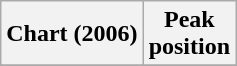<table class="wikitable sortable plainrowheaders" style="text-align:center">
<tr>
<th scope="col">Chart (2006)</th>
<th scope="col">Peak<br>position</th>
</tr>
<tr>
</tr>
</table>
